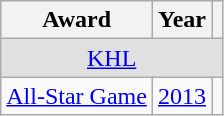<table class="wikitable">
<tr>
<th>Award</th>
<th>Year</th>
<th></th>
</tr>
<tr ALIGN="center" bgcolor="#e0e0e0">
<td colspan="3"><a href='#'>KHL</a></td>
</tr>
<tr>
<td><a href='#'>All-Star Game</a></td>
<td><a href='#'>2013</a></td>
<td></td>
</tr>
</table>
